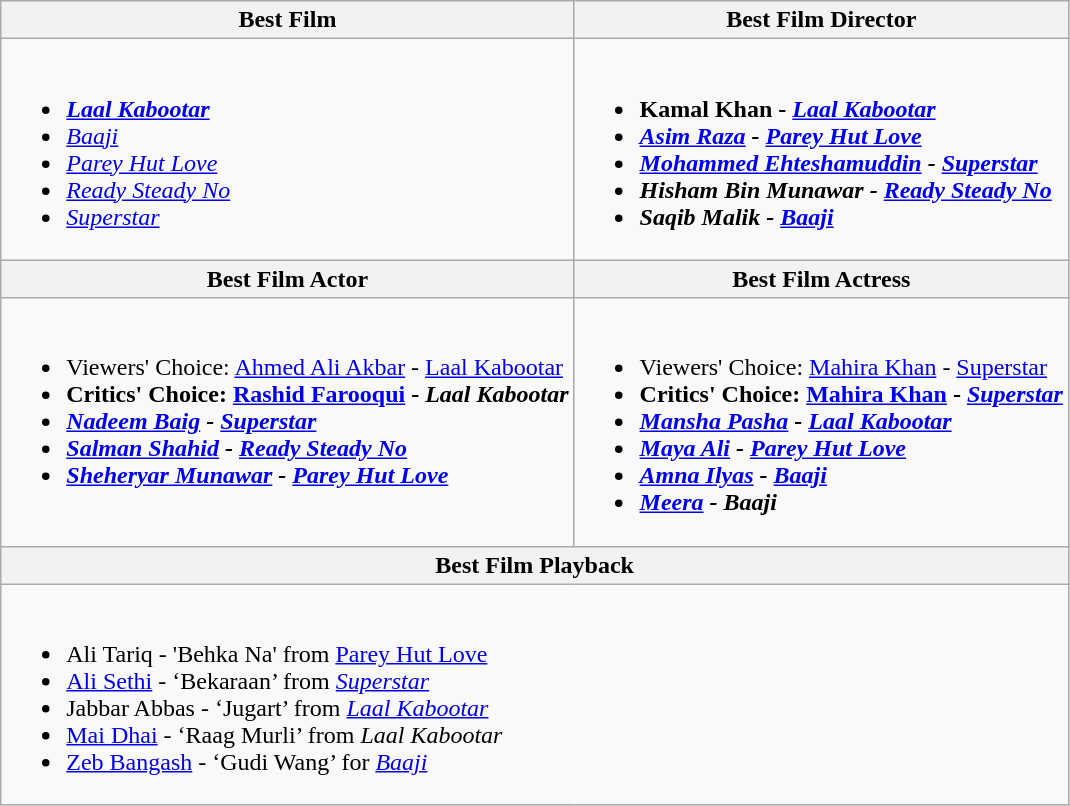<table class=wikitable style="width=100%">
<tr>
<th style="width=50%">Best Film</th>
<th style="width=50%">Best Film Director</th>
</tr>
<tr>
<td valign="top"><br><ul><li><strong><em><a href='#'>Laal Kabootar</a></em></strong></li><li><em><a href='#'>Baaji</a></em></li><li><em><a href='#'>Parey Hut Love</a></em></li><li><em><a href='#'>Ready Steady No</a></em></li><li><em><a href='#'>Superstar</a></em></li></ul></td>
<td valign="top"><br><ul><li><strong>Kamal Khan - <em><a href='#'>Laal Kabootar</a><strong><em></li><li><a href='#'>Asim Raza</a> - </em><a href='#'>Parey Hut Love</a><em></li><li><a href='#'>Mohammed Ehteshamuddin</a> - </em><a href='#'>Superstar</a><em></li><li>Hisham Bin Munawar - </em><a href='#'>Ready Steady No</a><em></li><li>Saqib Malik - </em><a href='#'>Baaji</a><em></li></ul></td>
</tr>
<tr>
<th style="width=50%">Best Film Actor</th>
<th style="width=50%">Best Film Actress</th>
</tr>
<tr>
<td valign="top"><br><ul><li></strong>Viewers' Choice: <a href='#'>Ahmed Ali Akbar</a> - </em><a href='#'>Laal Kabootar</a></em></strong></li><li><strong>Critics' Choice: <a href='#'>Rashid Farooqui</a> - <em>Laal Kabootar<strong><em></li><li><a href='#'>Nadeem Baig</a> - </em><a href='#'>Superstar</a><em></li><li><a href='#'>Salman Shahid</a> - </em><a href='#'>Ready Steady No</a><em></li><li><a href='#'>Sheheryar Munawar</a> - </em><a href='#'>Parey Hut Love</a><em></li></ul></td>
<td valign="top"><br><ul><li></strong>Viewers' Choice: <a href='#'>Mahira Khan</a> - </em><a href='#'>Superstar</a></em></strong></li><li><strong>Critics' Choice: <a href='#'>Mahira Khan</a> - <em><a href='#'>Superstar</a><strong><em></li><li><a href='#'>Mansha Pasha</a> - </em><a href='#'>Laal Kabootar</a><em></li><li><a href='#'>Maya Ali</a> - </em><a href='#'>Parey Hut Love</a><em></li><li><a href='#'>Amna Ilyas</a> - </em><a href='#'>Baaji</a><em></li><li><a href='#'>Meera</a> - </em>Baaji<em></li></ul></td>
</tr>
<tr>
<th colspan="2" style="width=50%">Best Film Playback</th>
</tr>
<tr>
<td colspan=2 valign="top"><br><ul><li></strong>Ali Tariq - 'Behka Na' from </em><a href='#'>Parey Hut Love</a></em></strong></li><li><a href='#'>Ali Sethi</a> - ‘Bekaraan’ from <em><a href='#'>Superstar</a></em></li><li>Jabbar Abbas - ‘Jugart’ from <em><a href='#'>Laal Kabootar</a></em></li><li><a href='#'>Mai Dhai</a> - ‘Raag Murli’ from <em>Laal Kabootar</em></li><li><a href='#'>Zeb Bangash</a> - ‘Gudi Wang’ for <em><a href='#'>Baaji</a></em></li></ul></td>
</tr>
</table>
